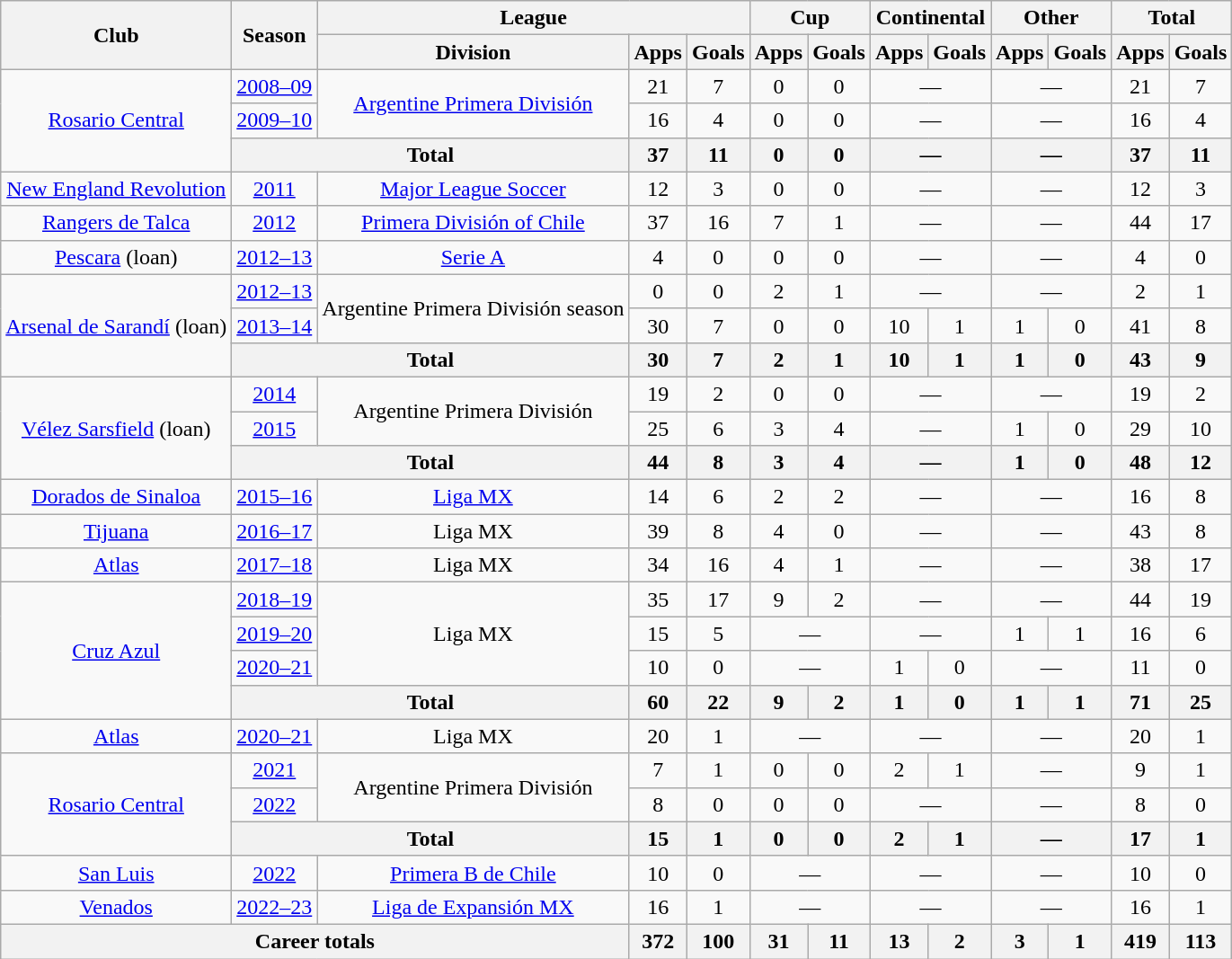<table class="wikitable" style="text-align:center">
<tr>
<th rowspan="2">Club</th>
<th rowspan="2">Season</th>
<th colspan="3">League</th>
<th colspan="2">Cup</th>
<th colspan="2">Continental</th>
<th colspan="2">Other</th>
<th colspan="2">Total</th>
</tr>
<tr>
<th>Division</th>
<th>Apps</th>
<th>Goals</th>
<th>Apps</th>
<th>Goals</th>
<th>Apps</th>
<th>Goals</th>
<th>Apps</th>
<th>Goals</th>
<th>Apps</th>
<th>Goals</th>
</tr>
<tr>
<td rowspan=3><a href='#'>Rosario Central</a></td>
<td><a href='#'>2008–09</a></td>
<td rowspan=2><a href='#'>Argentine Primera División</a></td>
<td>21</td>
<td>7</td>
<td>0</td>
<td>0</td>
<td colspan=2>—</td>
<td colspan=2>—</td>
<td>21</td>
<td>7</td>
</tr>
<tr>
<td><a href='#'>2009–10</a></td>
<td>16</td>
<td>4</td>
<td>0</td>
<td>0</td>
<td colspan=2>—</td>
<td colspan=2>—</td>
<td>16</td>
<td>4</td>
</tr>
<tr>
<th colspan=2>Total</th>
<th>37</th>
<th>11</th>
<th>0</th>
<th>0</th>
<th colspan=2>—</th>
<th colspan=2>—</th>
<th>37</th>
<th>11</th>
</tr>
<tr>
<td><a href='#'>New England Revolution</a></td>
<td><a href='#'>2011</a></td>
<td><a href='#'>Major League Soccer</a></td>
<td>12</td>
<td>3</td>
<td>0</td>
<td>0</td>
<td colspan=2>—</td>
<td colspan=2>—</td>
<td>12</td>
<td>3</td>
</tr>
<tr>
<td><a href='#'>Rangers de Talca</a></td>
<td><a href='#'>2012</a></td>
<td><a href='#'>Primera División of Chile</a></td>
<td>37</td>
<td>16</td>
<td>7</td>
<td>1</td>
<td colspan=2>—</td>
<td colspan=2>—</td>
<td>44</td>
<td>17</td>
</tr>
<tr>
<td><a href='#'>Pescara</a> (loan)</td>
<td><a href='#'>2012–13</a></td>
<td><a href='#'>Serie A</a></td>
<td>4</td>
<td>0</td>
<td>0</td>
<td>0</td>
<td colspan=2>—</td>
<td colspan=2>—</td>
<td>4</td>
<td>0</td>
</tr>
<tr>
<td rowspan=3><a href='#'>Arsenal de Sarandí</a> (loan)</td>
<td><a href='#'>2012–13</a></td>
<td rowspan=2>Argentine Primera División season</td>
<td>0</td>
<td>0</td>
<td>2</td>
<td>1</td>
<td colspan=2>—</td>
<td colspan=2>—</td>
<td>2</td>
<td>1</td>
</tr>
<tr>
<td><a href='#'>2013–14</a></td>
<td>30</td>
<td>7</td>
<td>0</td>
<td>0</td>
<td>10</td>
<td>1</td>
<td>1</td>
<td>0</td>
<td>41</td>
<td>8</td>
</tr>
<tr>
<th colspan=2>Total</th>
<th>30</th>
<th>7</th>
<th>2</th>
<th>1</th>
<th>10</th>
<th>1</th>
<th>1</th>
<th>0</th>
<th>43</th>
<th>9</th>
</tr>
<tr>
<td rowspan=3><a href='#'>Vélez Sarsfield</a>  (loan)</td>
<td><a href='#'>2014</a></td>
<td rowspan=2>Argentine Primera División</td>
<td>19</td>
<td>2</td>
<td>0</td>
<td>0</td>
<td colspan=2>—</td>
<td colspan=2>—</td>
<td>19</td>
<td>2</td>
</tr>
<tr>
<td><a href='#'>2015</a></td>
<td>25</td>
<td>6</td>
<td>3</td>
<td>4</td>
<td colspan=2>—</td>
<td>1</td>
<td>0</td>
<td>29</td>
<td>10</td>
</tr>
<tr>
<th colspan=2>Total</th>
<th>44</th>
<th>8</th>
<th>3</th>
<th>4</th>
<th colspan=2>—</th>
<th>1</th>
<th>0</th>
<th>48</th>
<th>12</th>
</tr>
<tr>
<td><a href='#'>Dorados de Sinaloa</a></td>
<td><a href='#'>2015–16</a></td>
<td><a href='#'>Liga MX</a></td>
<td>14</td>
<td>6</td>
<td>2</td>
<td>2</td>
<td colspan=2>—</td>
<td colspan=2>—</td>
<td>16</td>
<td>8</td>
</tr>
<tr>
<td><a href='#'>Tijuana</a></td>
<td><a href='#'>2016–17</a></td>
<td>Liga MX</td>
<td>39</td>
<td>8</td>
<td>4</td>
<td>0</td>
<td colspan=2>—</td>
<td colspan=2>—</td>
<td>43</td>
<td>8</td>
</tr>
<tr>
<td><a href='#'>Atlas</a></td>
<td><a href='#'>2017–18</a></td>
<td>Liga MX</td>
<td>34</td>
<td>16</td>
<td>4</td>
<td>1</td>
<td colspan=2>—</td>
<td colspan=2>—</td>
<td>38</td>
<td>17</td>
</tr>
<tr>
<td rowspan=4><a href='#'>Cruz Azul</a></td>
<td><a href='#'>2018–19</a></td>
<td rowspan=3>Liga MX</td>
<td>35</td>
<td>17</td>
<td>9</td>
<td>2</td>
<td colspan=2>—</td>
<td colspan=2>—</td>
<td>44</td>
<td>19</td>
</tr>
<tr>
<td><a href='#'>2019–20</a></td>
<td>15</td>
<td>5</td>
<td colspan=2>—</td>
<td colspan=2>—</td>
<td>1</td>
<td>1</td>
<td>16</td>
<td>6</td>
</tr>
<tr>
<td><a href='#'>2020–21</a></td>
<td>10</td>
<td>0</td>
<td colspan=2>—</td>
<td>1</td>
<td>0</td>
<td colspan=2>—</td>
<td>11</td>
<td>0</td>
</tr>
<tr>
<th colspan=2>Total</th>
<th>60</th>
<th>22</th>
<th>9</th>
<th>2</th>
<th>1</th>
<th>0</th>
<th>1</th>
<th>1</th>
<th>71</th>
<th>25</th>
</tr>
<tr>
<td><a href='#'>Atlas</a></td>
<td><a href='#'>2020–21</a></td>
<td>Liga MX</td>
<td>20</td>
<td>1</td>
<td colspan=2>—</td>
<td colspan=2>—</td>
<td colspan=2>—</td>
<td>20</td>
<td>1</td>
</tr>
<tr>
<td rowspan=3><a href='#'>Rosario Central</a></td>
<td><a href='#'>2021</a></td>
<td rowspan=2>Argentine Primera División</td>
<td>7</td>
<td>1</td>
<td>0</td>
<td>0</td>
<td>2</td>
<td>1</td>
<td colspan=2>—</td>
<td>9</td>
<td>1</td>
</tr>
<tr>
<td><a href='#'>2022</a></td>
<td>8</td>
<td>0</td>
<td>0</td>
<td>0</td>
<td colspan=2>—</td>
<td colspan=2>—</td>
<td>8</td>
<td>0</td>
</tr>
<tr>
<th colspan=2>Total</th>
<th>15</th>
<th>1</th>
<th>0</th>
<th>0</th>
<th>2</th>
<th>1</th>
<th colspan=2>—</th>
<th>17</th>
<th>1</th>
</tr>
<tr>
<td><a href='#'>San Luis</a></td>
<td><a href='#'>2022</a></td>
<td><a href='#'>Primera B de Chile</a></td>
<td>10</td>
<td>0</td>
<td colspan=2>—</td>
<td colspan=2>—</td>
<td colspan=2>—</td>
<td>10</td>
<td>0</td>
</tr>
<tr>
<td><a href='#'>Venados</a></td>
<td><a href='#'>2022–23</a></td>
<td><a href='#'>Liga de Expansión MX</a></td>
<td>16</td>
<td>1</td>
<td colspan=2>—</td>
<td colspan=2>—</td>
<td colspan=2>—</td>
<td>16</td>
<td>1</td>
</tr>
<tr>
<th colspan=3>Career totals</th>
<th>372</th>
<th>100</th>
<th>31</th>
<th>11</th>
<th>13</th>
<th>2</th>
<th>3</th>
<th>1</th>
<th>419</th>
<th>113</th>
</tr>
</table>
